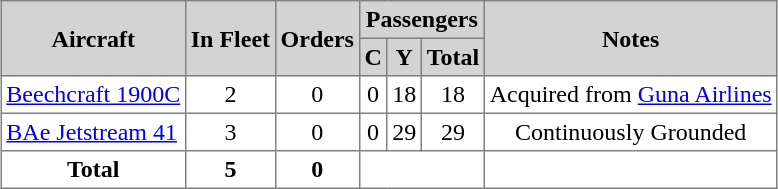<table class="toccolours" border="1" cellpadding="3" style="margin:1em auto; border-collapse:collapse; text-align: center">
<tr style="background:lightgrey;">
<th rowspan=2>Aircraft</th>
<th rowspan=2>In Fleet</th>
<th rowspan=2>Orders</th>
<th colspan=3>Passengers</th>
<th rowspan=2>Notes</th>
</tr>
<tr style="background:lightgrey;">
<th><abbr>C</abbr></th>
<th><abbr>Y</abbr></th>
<th>Total</th>
</tr>
<tr>
<td align=left><a href='#'>Beechcraft 1900C</a></td>
<td>2</td>
<td>0</td>
<td>0</td>
<td>18</td>
<td>18</td>
<td>Acquired from <a href='#'>Guna Airlines</a></td>
</tr>
<tr>
<td align=left><a href='#'>BAe Jetstream 41</a></td>
<td>3</td>
<td>0</td>
<td>0</td>
<td>29</td>
<td>29</td>
<td>Continuously Grounded</td>
</tr>
<tr>
<th>Total</th>
<th>5</th>
<th>0</th>
<th colspan=3></th>
<td></td>
</tr>
</table>
